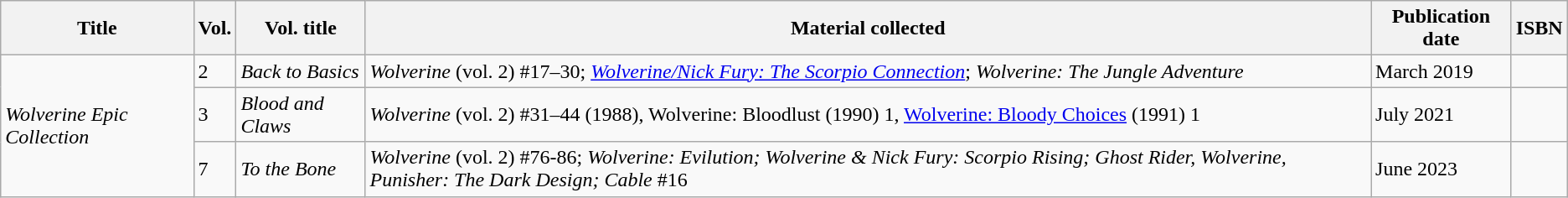<table class="wikitable">
<tr>
<th>Title</th>
<th>Vol.</th>
<th>Vol. title</th>
<th>Material collected</th>
<th>Publication date</th>
<th>ISBN</th>
</tr>
<tr>
<td rowspan="4"><em>Wolverine Epic Collection</em></td>
<td>2</td>
<td><em>Back to Basics</em></td>
<td><em>Wolverine</em> (vol. 2) #17–30; <em><a href='#'>Wolverine/Nick Fury: The Scorpio Connection</a></em>; <em>Wolverine: The Jungle Adventure</em></td>
<td>March 2019</td>
<td></td>
</tr>
<tr>
<td>3</td>
<td><em>Blood and Claws</em></td>
<td><em>Wolverine</em> (vol. 2) #31–44 (1988), Wolverine: Bloodlust (1990) 1, <a href='#'>Wolverine: Bloody Choices</a> (1991) 1</td>
<td>July 2021</td>
<td></td>
</tr>
<tr>
<td>7</td>
<td><em>To the Bone</em></td>
<td><em>Wolverine</em> (vol. 2) #76-86; <em>Wolverine: Evilution; Wolverine & Nick Fury: Scorpio Rising; Ghost Rider, Wolverine, Punisher: The Dark Design; Cable</em> #16</td>
<td>June 2023</td>
</tr>
</table>
